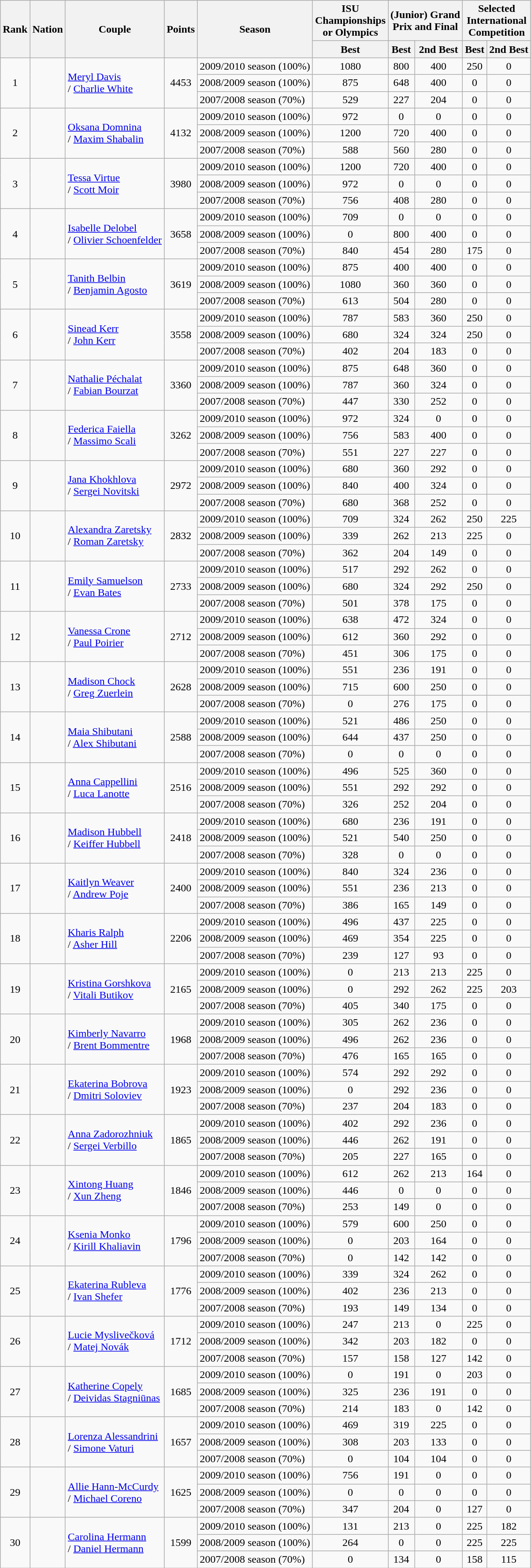<table class="wikitable sortable" style="text-align: center;">
<tr>
<th rowspan="2">Rank</th>
<th rowspan="2">Nation</th>
<th rowspan="2">Couple</th>
<th rowspan="2">Points</th>
<th rowspan="2">Season</th>
<th>ISU <br> Championships <br> or Olympics</th>
<th colspan="2">(Junior) Grand <br> Prix and Final</th>
<th colspan="2">Selected <br> International <br> Competition</th>
</tr>
<tr>
<th>Best</th>
<th>Best</th>
<th>2nd Best</th>
<th>Best</th>
<th>2nd Best</th>
</tr>
<tr>
<td rowspan="3">1</td>
<td rowspan="3" style="text-align: left;"></td>
<td rowspan="3" style="text-align: left;"><a href='#'>Meryl Davis</a> <br>/ <a href='#'>Charlie White</a></td>
<td rowspan="3">4453</td>
<td style="text-align: left;">2009/2010 season (100%)</td>
<td>1080</td>
<td>800</td>
<td>400</td>
<td>250</td>
<td>0</td>
</tr>
<tr>
<td style="text-align: left;">2008/2009 season (100%)</td>
<td>875</td>
<td>648</td>
<td>400</td>
<td>0</td>
<td>0</td>
</tr>
<tr>
<td style="text-align: left;">2007/2008 season (70%)</td>
<td>529</td>
<td>227</td>
<td>204</td>
<td>0</td>
<td>0</td>
</tr>
<tr>
<td rowspan="3">2</td>
<td rowspan="3" style="text-align: left;"></td>
<td rowspan="3" style="text-align: left;"><a href='#'>Oksana Domnina</a> <br>/ <a href='#'>Maxim Shabalin</a></td>
<td rowspan="3">4132</td>
<td style="text-align: left;">2009/2010 season (100%)</td>
<td>972</td>
<td>0</td>
<td>0</td>
<td>0</td>
<td>0</td>
</tr>
<tr>
<td style="text-align: left;">2008/2009 season (100%)</td>
<td>1200</td>
<td>720</td>
<td>400</td>
<td>0</td>
<td>0</td>
</tr>
<tr>
<td style="text-align: left;">2007/2008 season (70%)</td>
<td>588</td>
<td>560</td>
<td>280</td>
<td>0</td>
<td>0</td>
</tr>
<tr>
<td rowspan="3">3</td>
<td rowspan="3" style="text-align: left;"></td>
<td rowspan="3" style="text-align: left;"><a href='#'>Tessa Virtue</a> <br>/ <a href='#'>Scott Moir</a></td>
<td rowspan="3">3980</td>
<td style="text-align: left;">2009/2010 season (100%)</td>
<td>1200</td>
<td>720</td>
<td>400</td>
<td>0</td>
<td>0</td>
</tr>
<tr>
<td style="text-align: left;">2008/2009 season (100%)</td>
<td>972</td>
<td>0</td>
<td>0</td>
<td>0</td>
<td>0</td>
</tr>
<tr>
<td style="text-align: left;">2007/2008 season (70%)</td>
<td>756</td>
<td>408</td>
<td>280</td>
<td>0</td>
<td>0</td>
</tr>
<tr>
<td rowspan="3">4</td>
<td rowspan="3" style="text-align: left;"></td>
<td rowspan="3" style="text-align: left;"><a href='#'>Isabelle Delobel</a> <br>/ <a href='#'>Olivier Schoenfelder</a></td>
<td rowspan="3">3658</td>
<td style="text-align: left;">2009/2010 season (100%)</td>
<td>709</td>
<td>0</td>
<td>0</td>
<td>0</td>
<td>0</td>
</tr>
<tr>
<td style="text-align: left;">2008/2009 season (100%)</td>
<td>0</td>
<td>800</td>
<td>400</td>
<td>0</td>
<td>0</td>
</tr>
<tr>
<td style="text-align: left;">2007/2008 season (70%)</td>
<td>840</td>
<td>454</td>
<td>280</td>
<td>175</td>
<td>0</td>
</tr>
<tr>
<td rowspan="3">5</td>
<td rowspan="3" style="text-align: left;"></td>
<td rowspan="3" style="text-align: left;"><a href='#'>Tanith Belbin</a> <br>/ <a href='#'>Benjamin Agosto</a></td>
<td rowspan="3">3619</td>
<td style="text-align: left;">2009/2010 season (100%)</td>
<td>875</td>
<td>400</td>
<td>400</td>
<td>0</td>
<td>0</td>
</tr>
<tr>
<td style="text-align: left;">2008/2009 season (100%)</td>
<td>1080</td>
<td>360</td>
<td>360</td>
<td>0</td>
<td>0</td>
</tr>
<tr>
<td style="text-align: left;">2007/2008 season (70%)</td>
<td>613</td>
<td>504</td>
<td>280</td>
<td>0</td>
<td>0</td>
</tr>
<tr>
<td rowspan="3">6</td>
<td rowspan="3" style="text-align: left;"></td>
<td rowspan="3" style="text-align: left;"><a href='#'>Sinead Kerr</a> <br>/ <a href='#'>John Kerr</a></td>
<td rowspan="3">3558</td>
<td style="text-align: left;">2009/2010 season (100%)</td>
<td>787</td>
<td>583</td>
<td>360</td>
<td>250</td>
<td>0</td>
</tr>
<tr>
<td style="text-align: left;">2008/2009 season (100%)</td>
<td>680</td>
<td>324</td>
<td>324</td>
<td>250</td>
<td>0</td>
</tr>
<tr>
<td style="text-align: left;">2007/2008 season (70%)</td>
<td>402</td>
<td>204</td>
<td>183</td>
<td>0</td>
<td>0</td>
</tr>
<tr>
<td rowspan="3">7</td>
<td rowspan="3" style="text-align: left;"></td>
<td rowspan="3" style="text-align: left;"><a href='#'>Nathalie Péchalat</a> <br>/ <a href='#'>Fabian Bourzat</a></td>
<td rowspan="3">3360</td>
<td style="text-align: left;">2009/2010 season (100%)</td>
<td>875</td>
<td>648</td>
<td>360</td>
<td>0</td>
<td>0</td>
</tr>
<tr>
<td style="text-align: left;">2008/2009 season (100%)</td>
<td>787</td>
<td>360</td>
<td>324</td>
<td>0</td>
<td>0</td>
</tr>
<tr>
<td style="text-align: left;">2007/2008 season (70%)</td>
<td>447</td>
<td>330</td>
<td>252</td>
<td>0</td>
<td>0</td>
</tr>
<tr>
<td rowspan="3">8</td>
<td rowspan="3" style="text-align: left;"></td>
<td rowspan="3" style="text-align: left;"><a href='#'>Federica Faiella</a> <br>/ <a href='#'>Massimo Scali</a></td>
<td rowspan="3">3262</td>
<td style="text-align: left;">2009/2010 season (100%)</td>
<td>972</td>
<td>324</td>
<td>0</td>
<td>0</td>
<td>0</td>
</tr>
<tr>
<td style="text-align: left;">2008/2009 season (100%)</td>
<td>756</td>
<td>583</td>
<td>400</td>
<td>0</td>
<td>0</td>
</tr>
<tr>
<td style="text-align: left;">2007/2008 season (70%)</td>
<td>551</td>
<td>227</td>
<td>227</td>
<td>0</td>
<td>0</td>
</tr>
<tr>
<td rowspan="3">9</td>
<td rowspan="3" style="text-align: left;"></td>
<td rowspan="3" style="text-align: left;"><a href='#'>Jana Khokhlova</a> <br>/ <a href='#'>Sergei Novitski</a></td>
<td rowspan="3">2972</td>
<td style="text-align: left;">2009/2010 season (100%)</td>
<td>680</td>
<td>360</td>
<td>292</td>
<td>0</td>
<td>0</td>
</tr>
<tr>
<td style="text-align: left;">2008/2009 season (100%)</td>
<td>840</td>
<td>400</td>
<td>324</td>
<td>0</td>
<td>0</td>
</tr>
<tr>
<td style="text-align: left;">2007/2008 season (70%)</td>
<td>680</td>
<td>368</td>
<td>252</td>
<td>0</td>
<td>0</td>
</tr>
<tr>
<td rowspan="3">10</td>
<td rowspan="3" style="text-align: left;"></td>
<td rowspan="3" style="text-align: left;"><a href='#'>Alexandra Zaretsky</a> <br>/ <a href='#'>Roman Zaretsky</a></td>
<td rowspan="3">2832</td>
<td style="text-align: left;">2009/2010 season (100%)</td>
<td>709</td>
<td>324</td>
<td>262</td>
<td>250</td>
<td>225</td>
</tr>
<tr>
<td style="text-align: left;">2008/2009 season (100%)</td>
<td>339</td>
<td>262</td>
<td>213</td>
<td>225</td>
<td>0</td>
</tr>
<tr>
<td style="text-align: left;">2007/2008 season (70%)</td>
<td>362</td>
<td>204</td>
<td>149</td>
<td>0</td>
<td>0</td>
</tr>
<tr>
<td rowspan="3">11</td>
<td rowspan="3" style="text-align: left;"></td>
<td rowspan="3" style="text-align: left;"><a href='#'>Emily Samuelson</a> <br>/ <a href='#'>Evan Bates</a></td>
<td rowspan="3">2733</td>
<td style="text-align: left;">2009/2010 season (100%)</td>
<td>517</td>
<td>292</td>
<td>262</td>
<td>0</td>
<td>0</td>
</tr>
<tr>
<td style="text-align: left;">2008/2009 season (100%)</td>
<td>680</td>
<td>324</td>
<td>292</td>
<td>250</td>
<td>0</td>
</tr>
<tr>
<td style="text-align: left;">2007/2008 season (70%)</td>
<td>501</td>
<td>378</td>
<td>175</td>
<td>0</td>
<td>0</td>
</tr>
<tr>
<td rowspan="3">12</td>
<td rowspan="3" style="text-align: left;"></td>
<td rowspan="3" style="text-align: left;"><a href='#'>Vanessa Crone</a> <br>/ <a href='#'>Paul Poirier</a></td>
<td rowspan="3">2712</td>
<td style="text-align: left;">2009/2010 season (100%)</td>
<td>638</td>
<td>472</td>
<td>324</td>
<td>0</td>
<td>0</td>
</tr>
<tr>
<td style="text-align: left;">2008/2009 season (100%)</td>
<td>612</td>
<td>360</td>
<td>292</td>
<td>0</td>
<td>0</td>
</tr>
<tr>
<td style="text-align: left;">2007/2008 season (70%)</td>
<td>451</td>
<td>306</td>
<td>175</td>
<td>0</td>
<td>0</td>
</tr>
<tr>
<td rowspan="3">13</td>
<td rowspan="3" style="text-align: left;"></td>
<td rowspan="3" style="text-align: left;"><a href='#'>Madison Chock</a> <br>/ <a href='#'>Greg Zuerlein</a></td>
<td rowspan="3">2628</td>
<td style="text-align: left;">2009/2010 season (100%)</td>
<td>551</td>
<td>236</td>
<td>191</td>
<td>0</td>
<td>0</td>
</tr>
<tr>
<td style="text-align: left;">2008/2009 season (100%)</td>
<td>715</td>
<td>600</td>
<td>250</td>
<td>0</td>
<td>0</td>
</tr>
<tr>
<td style="text-align: left;">2007/2008 season (70%)</td>
<td>0</td>
<td>276</td>
<td>175</td>
<td>0</td>
<td>0</td>
</tr>
<tr>
<td rowspan="3">14</td>
<td rowspan="3" style="text-align: left;"></td>
<td rowspan="3" style="text-align: left;"><a href='#'>Maia Shibutani</a> <br>/ <a href='#'>Alex Shibutani</a></td>
<td rowspan="3">2588</td>
<td style="text-align: left;">2009/2010 season (100%)</td>
<td>521</td>
<td>486</td>
<td>250</td>
<td>0</td>
<td>0</td>
</tr>
<tr>
<td style="text-align: left;">2008/2009 season (100%)</td>
<td>644</td>
<td>437</td>
<td>250</td>
<td>0</td>
<td>0</td>
</tr>
<tr>
<td style="text-align: left;">2007/2008 season (70%)</td>
<td>0</td>
<td>0</td>
<td>0</td>
<td>0</td>
<td>0</td>
</tr>
<tr>
<td rowspan="3">15</td>
<td rowspan="3" style="text-align: left;"></td>
<td rowspan="3" style="text-align: left;"><a href='#'>Anna Cappellini</a> <br>/ <a href='#'>Luca Lanotte</a></td>
<td rowspan="3">2516</td>
<td style="text-align: left;">2009/2010 season (100%)</td>
<td>496</td>
<td>525</td>
<td>360</td>
<td>0</td>
<td>0</td>
</tr>
<tr>
<td style="text-align: left;">2008/2009 season (100%)</td>
<td>551</td>
<td>292</td>
<td>292</td>
<td>0</td>
<td>0</td>
</tr>
<tr>
<td style="text-align: left;">2007/2008 season (70%)</td>
<td>326</td>
<td>252</td>
<td>204</td>
<td>0</td>
<td>0</td>
</tr>
<tr>
<td rowspan="3">16</td>
<td rowspan="3" style="text-align: left;"></td>
<td rowspan="3" style="text-align: left;"><a href='#'>Madison Hubbell</a> <br>/ <a href='#'>Keiffer Hubbell</a></td>
<td rowspan="3">2418</td>
<td style="text-align: left;">2009/2010 season (100%)</td>
<td>680</td>
<td>236</td>
<td>191</td>
<td>0</td>
<td>0</td>
</tr>
<tr>
<td style="text-align: left;">2008/2009 season (100%)</td>
<td>521</td>
<td>540</td>
<td>250</td>
<td>0</td>
<td>0</td>
</tr>
<tr>
<td style="text-align: left;">2007/2008 season (70%)</td>
<td>328</td>
<td>0</td>
<td>0</td>
<td>0</td>
<td>0</td>
</tr>
<tr>
<td rowspan="3">17</td>
<td rowspan="3" style="text-align: left;"></td>
<td rowspan="3" style="text-align: left;"><a href='#'>Kaitlyn Weaver</a> <br>/ <a href='#'>Andrew Poje</a></td>
<td rowspan="3">2400</td>
<td style="text-align: left;">2009/2010 season (100%)</td>
<td>840</td>
<td>324</td>
<td>236</td>
<td>0</td>
<td>0</td>
</tr>
<tr>
<td style="text-align: left;">2008/2009 season (100%)</td>
<td>551</td>
<td>236</td>
<td>213</td>
<td>0</td>
<td>0</td>
</tr>
<tr>
<td style="text-align: left;">2007/2008 season (70%)</td>
<td>386</td>
<td>165</td>
<td>149</td>
<td>0</td>
<td>0</td>
</tr>
<tr>
<td rowspan="3">18</td>
<td rowspan="3" style="text-align: left;"></td>
<td rowspan="3" style="text-align: left;"><a href='#'>Kharis Ralph</a> <br>/ <a href='#'>Asher Hill</a></td>
<td rowspan="3">2206</td>
<td style="text-align: left;">2009/2010 season (100%)</td>
<td>496</td>
<td>437</td>
<td>225</td>
<td>0</td>
<td>0</td>
</tr>
<tr>
<td style="text-align: left;">2008/2009 season (100%)</td>
<td>469</td>
<td>354</td>
<td>225</td>
<td>0</td>
<td>0</td>
</tr>
<tr>
<td style="text-align: left;">2007/2008 season (70%)</td>
<td>239</td>
<td>127</td>
<td>93</td>
<td>0</td>
<td>0</td>
</tr>
<tr>
<td rowspan="3">19</td>
<td rowspan="3" style="text-align: left;"></td>
<td rowspan="3" style="text-align: left;"><a href='#'>Kristina Gorshkova</a> <br>/ <a href='#'>Vitali Butikov</a></td>
<td rowspan="3">2165</td>
<td style="text-align: left;">2009/2010 season (100%)</td>
<td>0</td>
<td>213</td>
<td>213</td>
<td>225</td>
<td>0</td>
</tr>
<tr>
<td style="text-align: left;">2008/2009 season (100%)</td>
<td>0</td>
<td>292</td>
<td>262</td>
<td>225</td>
<td>203</td>
</tr>
<tr>
<td style="text-align: left;">2007/2008 season (70%)</td>
<td>405</td>
<td>340</td>
<td>175</td>
<td>0</td>
<td>0</td>
</tr>
<tr>
<td rowspan="3">20</td>
<td rowspan="3" style="text-align: left;"></td>
<td rowspan="3" style="text-align: left;"><a href='#'>Kimberly Navarro</a> <br>/ <a href='#'>Brent Bommentre</a></td>
<td rowspan="3">1968</td>
<td style="text-align: left;">2009/2010 season (100%)</td>
<td>305</td>
<td>262</td>
<td>236</td>
<td>0</td>
<td>0</td>
</tr>
<tr>
<td style="text-align: left;">2008/2009 season (100%)</td>
<td>496</td>
<td>262</td>
<td>236</td>
<td>0</td>
<td>0</td>
</tr>
<tr>
<td style="text-align: left;">2007/2008 season (70%)</td>
<td>476</td>
<td>165</td>
<td>165</td>
<td>0</td>
<td>0</td>
</tr>
<tr>
<td rowspan="3">21</td>
<td rowspan="3" style="text-align: left;"></td>
<td rowspan="3" style="text-align: left;"><a href='#'>Ekaterina Bobrova</a> <br>/ <a href='#'>Dmitri Soloviev</a></td>
<td rowspan="3">1923</td>
<td style="text-align: left;">2009/2010 season (100%)</td>
<td>574</td>
<td>292</td>
<td>292</td>
<td>0</td>
<td>0</td>
</tr>
<tr>
<td style="text-align: left;">2008/2009 season (100%)</td>
<td>0</td>
<td>292</td>
<td>236</td>
<td>0</td>
<td>0</td>
</tr>
<tr>
<td style="text-align: left;">2007/2008 season (70%)</td>
<td>237</td>
<td>204</td>
<td>183</td>
<td>0</td>
<td>0</td>
</tr>
<tr>
<td rowspan="3">22</td>
<td rowspan="3" style="text-align: left;"></td>
<td rowspan="3" style="text-align: left;"><a href='#'>Anna Zadorozhniuk</a> <br>/ <a href='#'>Sergei Verbillo</a></td>
<td rowspan="3">1865</td>
<td style="text-align: left;">2009/2010 season (100%)</td>
<td>402</td>
<td>292</td>
<td>236</td>
<td>0</td>
<td>0</td>
</tr>
<tr>
<td style="text-align: left;">2008/2009 season (100%)</td>
<td>446</td>
<td>262</td>
<td>191</td>
<td>0</td>
<td>0</td>
</tr>
<tr>
<td style="text-align: left;">2007/2008 season (70%)</td>
<td>205</td>
<td>227</td>
<td>165</td>
<td>0</td>
<td>0</td>
</tr>
<tr>
<td rowspan="3">23</td>
<td rowspan="3" style="text-align: left;"></td>
<td rowspan="3" style="text-align: left;"><a href='#'>Xintong Huang</a> <br>/ <a href='#'>Xun Zheng</a></td>
<td rowspan="3">1846</td>
<td style="text-align: left;">2009/2010 season (100%)</td>
<td>612</td>
<td>262</td>
<td>213</td>
<td>164</td>
<td>0</td>
</tr>
<tr>
<td style="text-align: left;">2008/2009 season (100%)</td>
<td>446</td>
<td>0</td>
<td>0</td>
<td>0</td>
<td>0</td>
</tr>
<tr>
<td style="text-align: left;">2007/2008 season (70%)</td>
<td>253</td>
<td>149</td>
<td>0</td>
<td>0</td>
<td>0</td>
</tr>
<tr>
<td rowspan="3">24</td>
<td rowspan="3" style="text-align: left;"></td>
<td rowspan="3" style="text-align: left;"><a href='#'>Ksenia Monko</a> <br>/ <a href='#'>Kirill Khaliavin</a></td>
<td rowspan="3">1796</td>
<td style="text-align: left;">2009/2010 season (100%)</td>
<td>579</td>
<td>600</td>
<td>250</td>
<td>0</td>
<td>0</td>
</tr>
<tr>
<td style="text-align: left;">2008/2009 season (100%)</td>
<td>0</td>
<td>203</td>
<td>164</td>
<td>0</td>
<td>0</td>
</tr>
<tr>
<td style="text-align: left;">2007/2008 season (70%)</td>
<td>0</td>
<td>142</td>
<td>142</td>
<td>0</td>
<td>0</td>
</tr>
<tr>
<td rowspan="3">25</td>
<td rowspan="3" style="text-align: left;"></td>
<td rowspan="3" style="text-align: left;"><a href='#'>Ekaterina Rubleva</a> <br>/ <a href='#'>Ivan Shefer</a></td>
<td rowspan="3">1776</td>
<td style="text-align: left;">2009/2010 season (100%)</td>
<td>339</td>
<td>324</td>
<td>262</td>
<td>0</td>
<td>0</td>
</tr>
<tr>
<td style="text-align: left;">2008/2009 season (100%)</td>
<td>402</td>
<td>236</td>
<td>213</td>
<td>0</td>
<td>0</td>
</tr>
<tr>
<td style="text-align: left;">2007/2008 season (70%)</td>
<td>193</td>
<td>149</td>
<td>134</td>
<td>0</td>
<td>0</td>
</tr>
<tr>
<td rowspan="3">26</td>
<td rowspan="3" style="text-align: left;"></td>
<td rowspan="3" style="text-align: left;"><a href='#'>Lucie Myslivečková</a> <br>/ <a href='#'>Matej Novák</a></td>
<td rowspan="3">1712</td>
<td style="text-align: left;">2009/2010 season (100%)</td>
<td>247</td>
<td>213</td>
<td>0</td>
<td>225</td>
<td>0</td>
</tr>
<tr>
<td style="text-align: left;">2008/2009 season (100%)</td>
<td>342</td>
<td>203</td>
<td>182</td>
<td>0</td>
<td>0</td>
</tr>
<tr>
<td style="text-align: left;">2007/2008 season (70%)</td>
<td>157</td>
<td>158</td>
<td>127</td>
<td>142</td>
<td>0</td>
</tr>
<tr>
<td rowspan="3">27</td>
<td rowspan="3" style="text-align: left;"></td>
<td rowspan="3" style="text-align: left;"><a href='#'>Katherine Copely</a> <br>/ <a href='#'>Deividas Stagniūnas</a></td>
<td rowspan="3">1685</td>
<td style="text-align: left;">2009/2010 season (100%)</td>
<td>0</td>
<td>191</td>
<td>0</td>
<td>203</td>
<td>0</td>
</tr>
<tr>
<td style="text-align: left;">2008/2009 season (100%)</td>
<td>325</td>
<td>236</td>
<td>191</td>
<td>0</td>
<td>0</td>
</tr>
<tr>
<td style="text-align: left;">2007/2008 season (70%)</td>
<td>214</td>
<td>183</td>
<td>0</td>
<td>142</td>
<td>0</td>
</tr>
<tr>
<td rowspan="3">28</td>
<td rowspan="3" style="text-align: left;"></td>
<td rowspan="3" style="text-align: left;"><a href='#'>Lorenza Alessandrini</a> <br>/ <a href='#'>Simone Vaturi</a></td>
<td rowspan="3">1657</td>
<td style="text-align: left;">2009/2010 season (100%)</td>
<td>469</td>
<td>319</td>
<td>225</td>
<td>0</td>
<td>0</td>
</tr>
<tr>
<td style="text-align: left;">2008/2009 season (100%)</td>
<td>308</td>
<td>203</td>
<td>133</td>
<td>0</td>
<td>0</td>
</tr>
<tr>
<td style="text-align: left;">2007/2008 season (70%)</td>
<td>0</td>
<td>104</td>
<td>104</td>
<td>0</td>
<td>0</td>
</tr>
<tr>
<td rowspan="3">29</td>
<td rowspan="3" style="text-align: left;"></td>
<td rowspan="3" style="text-align: left;"><a href='#'>Allie Hann-McCurdy</a> <br>/ <a href='#'>Michael Coreno</a></td>
<td rowspan="3">1625</td>
<td style="text-align: left;">2009/2010 season (100%)</td>
<td>756</td>
<td>191</td>
<td>0</td>
<td>0</td>
<td>0</td>
</tr>
<tr>
<td style="text-align: left;">2008/2009 season (100%)</td>
<td>0</td>
<td>0</td>
<td>0</td>
<td>0</td>
<td>0</td>
</tr>
<tr>
<td style="text-align: left;">2007/2008 season (70%)</td>
<td>347</td>
<td>204</td>
<td>0</td>
<td>127</td>
<td>0</td>
</tr>
<tr>
<td rowspan="3">30</td>
<td rowspan="3" style="text-align: left;"></td>
<td rowspan="3" style="text-align: left;"><a href='#'>Carolina Hermann</a> <br>/ <a href='#'>Daniel Hermann</a></td>
<td rowspan="3">1599</td>
<td style="text-align: left;">2009/2010 season (100%)</td>
<td>131</td>
<td>213</td>
<td>0</td>
<td>225</td>
<td>182</td>
</tr>
<tr>
<td style="text-align: left;">2008/2009 season (100%)</td>
<td>264</td>
<td>0</td>
<td>0</td>
<td>225</td>
<td>225</td>
</tr>
<tr>
<td style="text-align: left;">2007/2008 season (70%)</td>
<td>0</td>
<td>134</td>
<td>0</td>
<td>158</td>
<td>115</td>
</tr>
</table>
